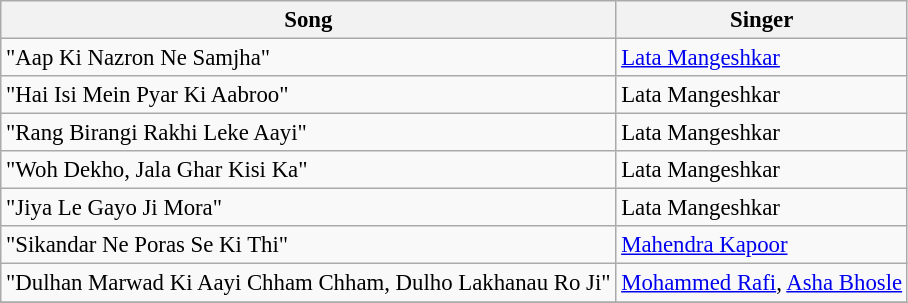<table class="wikitable" style="font-size:95%;">
<tr>
<th>Song</th>
<th>Singer</th>
</tr>
<tr>
<td>"Aap Ki Nazron Ne Samjha"</td>
<td><a href='#'>Lata Mangeshkar</a></td>
</tr>
<tr>
<td>"Hai Isi Mein Pyar Ki Aabroo"</td>
<td>Lata Mangeshkar</td>
</tr>
<tr>
<td>"Rang Birangi Rakhi Leke Aayi"</td>
<td>Lata Mangeshkar</td>
</tr>
<tr>
<td>"Woh Dekho, Jala Ghar Kisi Ka"</td>
<td>Lata Mangeshkar</td>
</tr>
<tr>
<td>"Jiya Le Gayo Ji Mora"</td>
<td>Lata Mangeshkar</td>
</tr>
<tr>
<td>"Sikandar Ne Poras Se Ki Thi"</td>
<td><a href='#'>Mahendra Kapoor</a></td>
</tr>
<tr>
<td>"Dulhan Marwad Ki Aayi Chham Chham, Dulho Lakhanau Ro Ji"</td>
<td><a href='#'>Mohammed Rafi</a>, <a href='#'>Asha Bhosle</a></td>
</tr>
<tr>
</tr>
</table>
